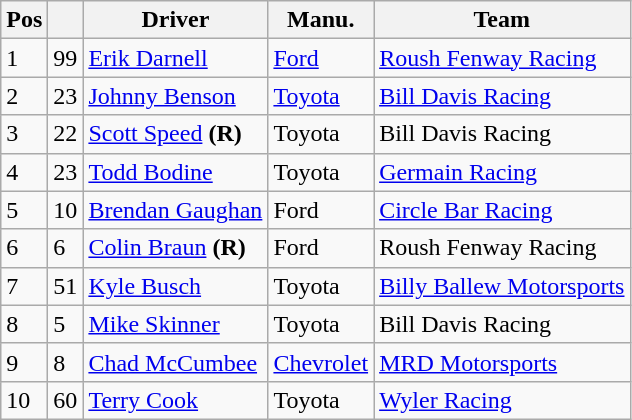<table class="wikitable">
<tr>
<th>Pos</th>
<th></th>
<th>Driver</th>
<th>Manu.</th>
<th>Team</th>
</tr>
<tr>
<td>1</td>
<td>99</td>
<td><a href='#'>Erik Darnell</a></td>
<td><a href='#'>Ford</a></td>
<td><a href='#'>Roush Fenway Racing</a></td>
</tr>
<tr>
<td>2</td>
<td>23</td>
<td><a href='#'>Johnny Benson</a></td>
<td><a href='#'>Toyota</a></td>
<td><a href='#'>Bill Davis Racing</a></td>
</tr>
<tr>
<td>3</td>
<td>22</td>
<td><a href='#'>Scott Speed</a> <strong>(R)</strong></td>
<td>Toyota</td>
<td>Bill Davis Racing</td>
</tr>
<tr>
<td>4</td>
<td>23</td>
<td><a href='#'>Todd Bodine</a></td>
<td>Toyota</td>
<td><a href='#'>Germain Racing</a></td>
</tr>
<tr>
<td>5</td>
<td>10</td>
<td><a href='#'>Brendan Gaughan</a></td>
<td>Ford</td>
<td><a href='#'>Circle Bar Racing</a></td>
</tr>
<tr>
<td>6</td>
<td>6</td>
<td><a href='#'>Colin Braun</a> <strong>(R)</strong></td>
<td>Ford</td>
<td>Roush Fenway Racing</td>
</tr>
<tr>
<td>7</td>
<td>51</td>
<td><a href='#'>Kyle Busch</a></td>
<td>Toyota</td>
<td><a href='#'>Billy Ballew Motorsports</a></td>
</tr>
<tr>
<td>8</td>
<td>5</td>
<td><a href='#'>Mike Skinner</a></td>
<td>Toyota</td>
<td>Bill Davis Racing</td>
</tr>
<tr>
<td>9</td>
<td>8</td>
<td><a href='#'>Chad McCumbee</a></td>
<td><a href='#'>Chevrolet</a></td>
<td><a href='#'>MRD Motorsports</a></td>
</tr>
<tr>
<td>10</td>
<td>60</td>
<td><a href='#'>Terry Cook</a></td>
<td>Toyota</td>
<td><a href='#'>Wyler Racing</a></td>
</tr>
</table>
